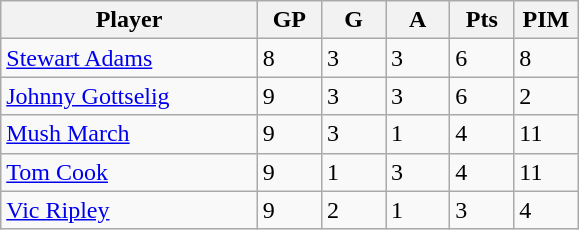<table class="wikitable">
<tr>
<th bgcolor="#DDDDFF" width="40%">Player</th>
<th bgcolor="#DDDDFF" width="10%">GP</th>
<th bgcolor="#DDDDFF" width="10%">G</th>
<th bgcolor="#DDDDFF" width="10%">A</th>
<th bgcolor="#DDDDFF" width="10%">Pts</th>
<th bgcolor="#DDDDFF" width="10%">PIM</th>
</tr>
<tr>
<td><a href='#'>Stewart Adams</a></td>
<td>8</td>
<td>3</td>
<td>3</td>
<td>6</td>
<td>8</td>
</tr>
<tr>
<td><a href='#'>Johnny Gottselig</a></td>
<td>9</td>
<td>3</td>
<td>3</td>
<td>6</td>
<td>2</td>
</tr>
<tr>
<td><a href='#'>Mush March</a></td>
<td>9</td>
<td>3</td>
<td>1</td>
<td>4</td>
<td>11</td>
</tr>
<tr>
<td><a href='#'>Tom Cook</a></td>
<td>9</td>
<td>1</td>
<td>3</td>
<td>4</td>
<td>11</td>
</tr>
<tr>
<td><a href='#'>Vic Ripley</a></td>
<td>9</td>
<td>2</td>
<td>1</td>
<td>3</td>
<td>4</td>
</tr>
</table>
